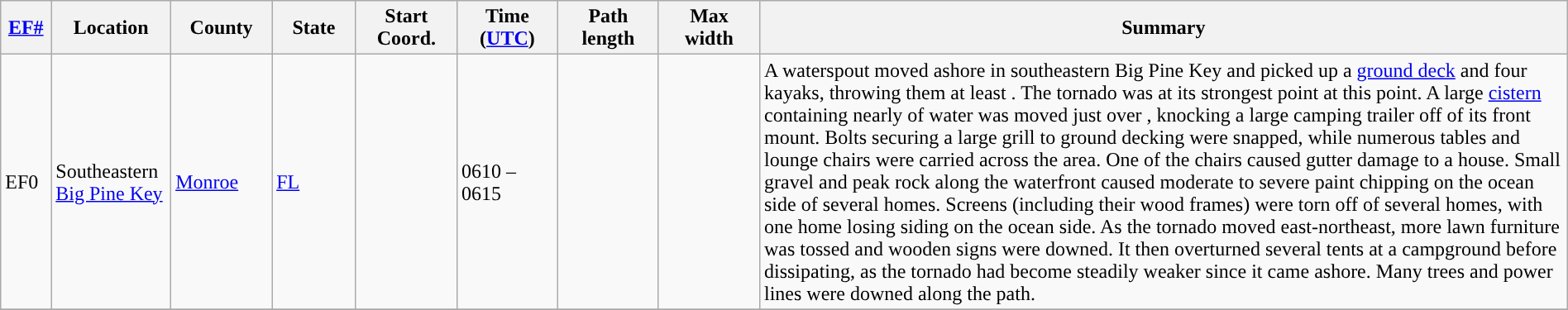<table class="wikitable sortable" style="width:100%;">
<tr>
<th scope="col"  style="width:3%; text-align:center;"><a href='#'>EF#</a></th>
<th scope="col"  style="width:7%; text-align:center;" class="unsortable">Location</th>
<th scope="col"  style="width:6%; text-align:center;" class="unsortable">County</th>
<th scope="col"  style="width:5%; text-align:center;">State</th>
<th scope="col"  style="width:6%; text-align:center;">Start Coord.</th>
<th scope="col"  style="width:6%; text-align:center;">Time (<a href='#'>UTC</a>)</th>
<th scope="col"  style="width:6%; text-align:center;">Path length</th>
<th scope="col"  style="width:6%; text-align:center;">Max width</th>
<th scope="col" class="unsortable" style="width:48%; text-align:center;">Summary</th>
</tr>
<tr>
<td>EF0</td>
<td>Southeastern <a href='#'>Big Pine Key</a></td>
<td><a href='#'>Monroe</a></td>
<td><a href='#'>FL</a></td>
<td></td>
<td>0610 – 0615</td>
<td></td>
<td></td>
<td>A waterspout moved ashore in southeastern Big Pine Key and picked up a <a href='#'>ground deck</a> and four kayaks, throwing them at least . The tornado was at its strongest point at this point. A large <a href='#'>cistern</a> containing nearly  of water was moved just over , knocking a large camping trailer off of its front mount. Bolts securing a large grill to ground decking were snapped, while numerous tables and lounge chairs were carried across the area. One of the chairs caused gutter damage to a house. Small gravel and peak rock along the waterfront caused moderate to severe paint chipping on the ocean side of several homes. Screens (including their wood frames) were torn off of several homes, with one home losing siding on the ocean side. As the tornado moved east-northeast, more lawn furniture was tossed and wooden signs were downed. It then overturned several tents at a campground before dissipating, as the tornado had become steadily weaker since it came ashore. Many trees and power lines were downed along the path.</td>
</tr>
<tr>
</tr>
</table>
